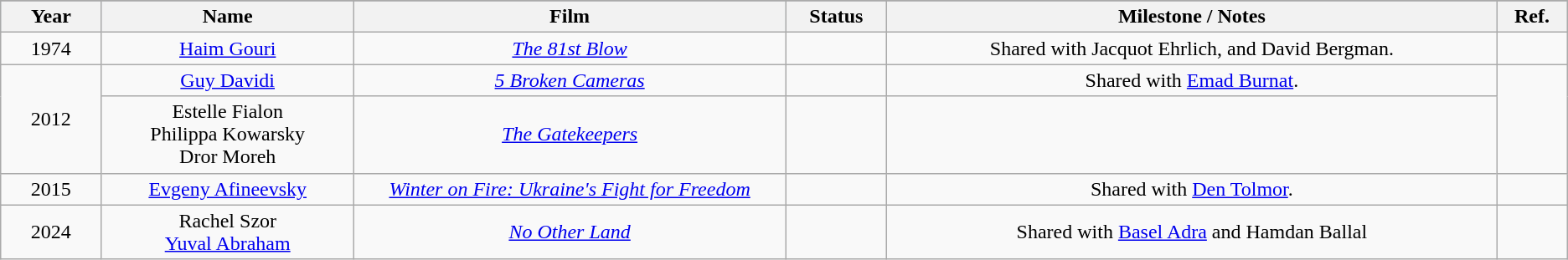<table class="wikitable" style="text-align: center">
<tr ---- bgcolor="#bfd7ff">
</tr>
<tr ---- bgcolor="#ebf5ff">
<th width="75">Year</th>
<th width="200">Name</th>
<th width="350">Film</th>
<th width="75">Status</th>
<th width="500">Milestone / Notes</th>
<th width="50">Ref.</th>
</tr>
<tr>
<td>1974</td>
<td><a href='#'>Haim Gouri</a></td>
<td><em><a href='#'>The 81st Blow</a></em></td>
<td></td>
<td>Shared with Jacquot Ehrlich, and David Bergman.</td>
<td></td>
</tr>
<tr>
<td rowspan=2>2012</td>
<td><a href='#'>Guy Davidi</a></td>
<td><em><a href='#'>5 Broken Cameras</a></em></td>
<td></td>
<td>Shared with <a href='#'>Emad Burnat</a>.</td>
<td rowspan=2></td>
</tr>
<tr>
<td>Estelle Fialon <br> Philippa Kowarsky <br> Dror Moreh</td>
<td><em><a href='#'>The Gatekeepers</a></em></td>
<td></td>
<td></td>
</tr>
<tr>
<td>2015</td>
<td><a href='#'>Evgeny Afineevsky</a></td>
<td><em><a href='#'>Winter on Fire: Ukraine's Fight for Freedom</a></em></td>
<td></td>
<td>Shared with <a href='#'>Den Tolmor</a>.</td>
<td></td>
</tr>
<tr>
<td>2024</td>
<td>Rachel Szor<br><a href='#'>Yuval Abraham</a></td>
<td><em><a href='#'>No Other Land</a></em></td>
<td></td>
<td>Shared with <a href='#'>Basel Adra</a> and Hamdan Ballal</td>
<td></td>
</tr>
</table>
